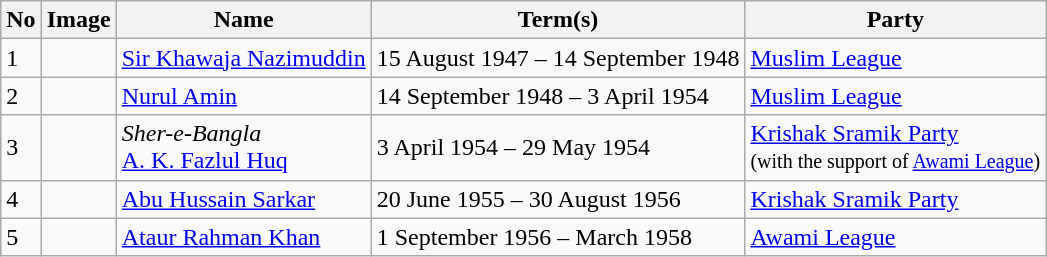<table class="wikitable">
<tr>
<th>No</th>
<th>Image</th>
<th>Name</th>
<th>Term(s)</th>
<th>Party</th>
</tr>
<tr>
<td>1</td>
<td></td>
<td><a href='#'>Sir Khawaja Nazimuddin</a></td>
<td>15 August 1947 – 14 September 1948</td>
<td><a href='#'>Muslim League</a></td>
</tr>
<tr>
<td>2</td>
<td></td>
<td><a href='#'>Nurul Amin</a></td>
<td>14 September 1948 – 3 April 1954</td>
<td><a href='#'>Muslim League</a></td>
</tr>
<tr>
<td>3</td>
<td></td>
<td><em>Sher-e-Bangla</em><br><a href='#'>A. K. Fazlul Huq</a></td>
<td>3 April 1954 – 29 May 1954</td>
<td><a href='#'>Krishak Sramik Party</a><br> <small>(with the support of <a href='#'>Awami League</a>)</small></td>
</tr>
<tr>
<td>4</td>
<td></td>
<td><a href='#'>Abu Hussain Sarkar</a></td>
<td>20 June 1955 – 30 August 1956</td>
<td><a href='#'>Krishak Sramik Party</a></td>
</tr>
<tr>
<td>5</td>
<td></td>
<td><a href='#'>Ataur Rahman Khan</a></td>
<td>1 September 1956 – March 1958</td>
<td><a href='#'>Awami League</a></td>
</tr>
</table>
